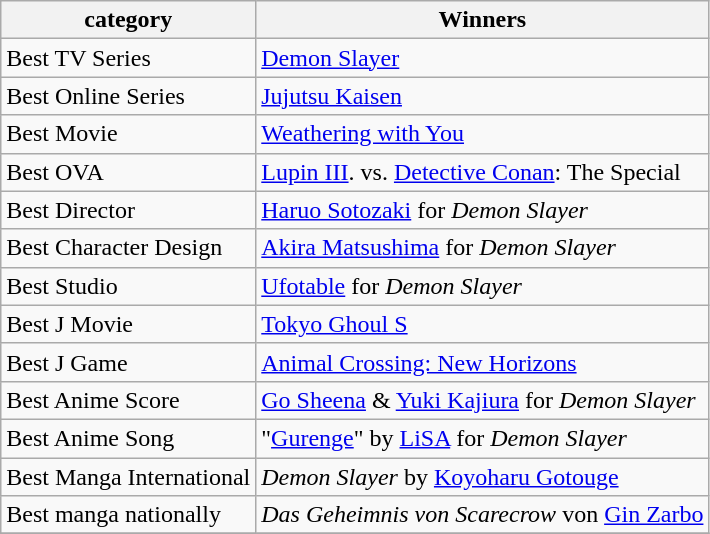<table class="wikitable">
<tr>
<th>category</th>
<th>Winners</th>
</tr>
<tr>
<td>Best TV Series</td>
<td><a href='#'>Demon Slayer</a></td>
</tr>
<tr>
<td>Best Online Series</td>
<td><a href='#'>Jujutsu Kaisen</a></td>
</tr>
<tr>
<td>Best Movie</td>
<td><a href='#'>Weathering with You</a></td>
</tr>
<tr>
<td>Best OVA</td>
<td><a href='#'>Lupin III</a>. vs. <a href='#'>Detective Conan</a>: The Special</td>
</tr>
<tr>
<td>Best Director</td>
<td><a href='#'>Haruo Sotozaki</a> for <em>Demon Slayer</em></td>
</tr>
<tr>
<td>Best Character Design</td>
<td><a href='#'>Akira Matsushima</a> for <em>Demon Slayer</em></td>
</tr>
<tr>
<td>Best Studio</td>
<td><a href='#'>Ufotable</a> for <em>Demon Slayer</em></td>
</tr>
<tr>
<td>Best J Movie</td>
<td><a href='#'>Tokyo Ghoul S</a></td>
</tr>
<tr>
<td>Best J Game</td>
<td><a href='#'>Animal Crossing: New Horizons</a></td>
</tr>
<tr>
<td>Best Anime Score</td>
<td><a href='#'>Go Sheena</a> & <a href='#'>Yuki Kajiura</a> for <em>Demon Slayer</em></td>
</tr>
<tr>
<td>Best Anime Song</td>
<td>"<a href='#'>Gurenge</a>" by <a href='#'>LiSA</a> for <em>Demon Slayer</em></td>
</tr>
<tr>
<td>Best Manga International</td>
<td><em>Demon Slayer</em> by <a href='#'>Koyoharu Gotouge</a></td>
</tr>
<tr>
<td>Best manga nationally</td>
<td><em>Das Geheimnis von Scarecrow</em> von <a href='#'>Gin Zarbo</a></td>
</tr>
<tr>
</tr>
</table>
